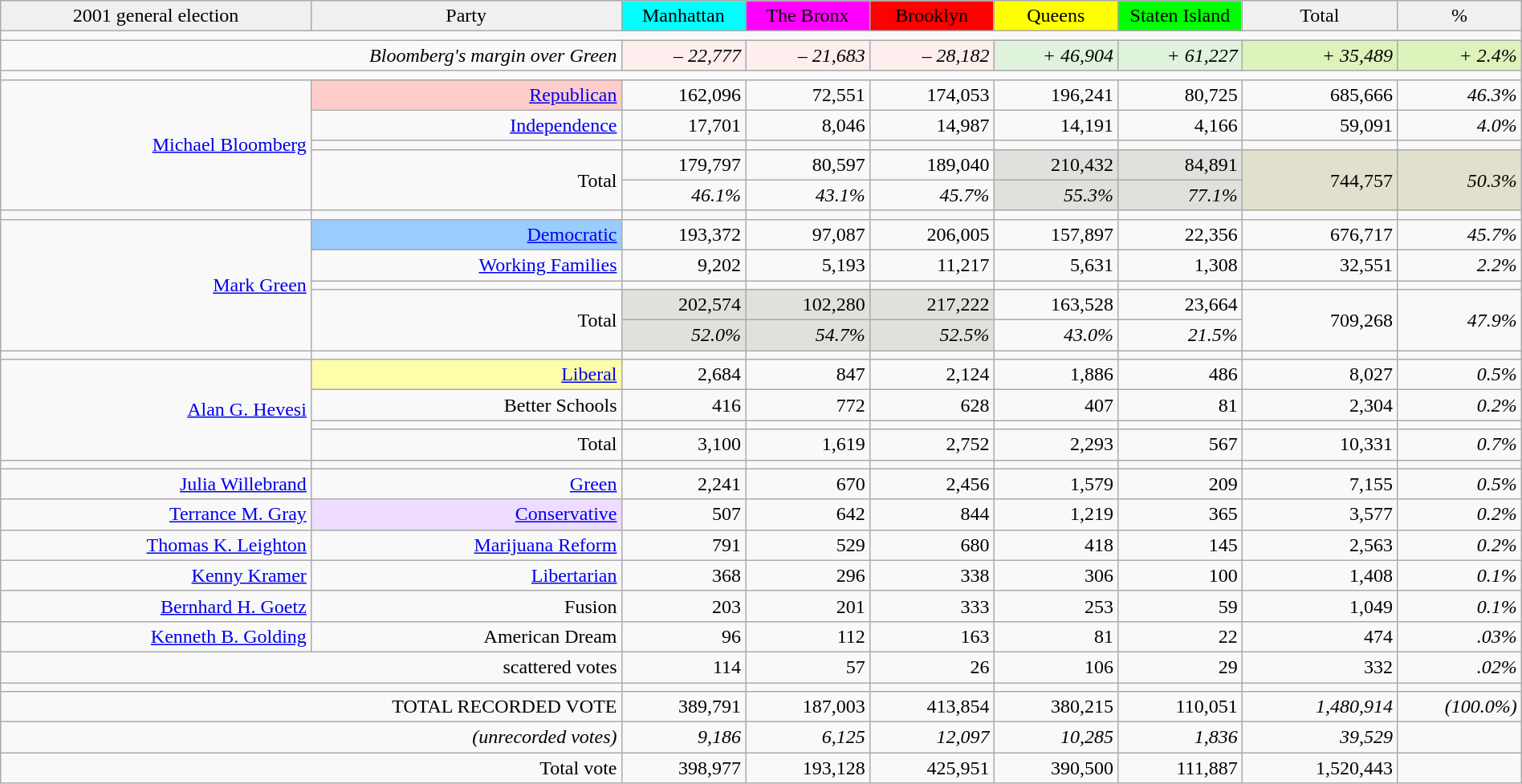<table class="wikitable" style="width:100%; text-align:right;">
<tr style="text-align:center;">
<td style="width:20%; background:#f0f0f0;">2001 general election</td>
<td style="width:20%; background:#f0f0f0;">Party</td>
<td style="width:8%; background:aqua;">Manhattan</td>
<td style="width:8%; background:magenta;">The Bronx</td>
<td style="width:8%; background:red;">Brooklyn</td>
<td style="width:8%; background:yellow;">Queens</td>
<td style="width:8%; background:lime;">Staten Island</td>
<td style="width:10%; background:#f0f0f0;">Total</td>
<td style="width:8%; background:#f0f0f0;">%</td>
</tr>
<tr>
<td colspan="9"></td>
</tr>
<tr>
<td colspan="2"><em>Bloomberg's margin over Green</em></td>
<td style="background:#fee;"><em>– 22,777</em></td>
<td style="background:#fee;"><em>– 21,683</em></td>
<td style="background:#fee;"><em>– 28,182</em></td>
<td style="background:#e0f3dd;"><em>+ 46,904</em></td>
<td style="background:#e0f3dd;"><em>+ 61,227</em></td>
<td style="background:#ddf3bb;"><em>+ 35,489</em></td>
<td style="background:#ddf3bb;"><em>+ 2.4%</em></td>
</tr>
<tr>
<td colspan="9"></td>
</tr>
<tr>
<td rowspan="5"><a href='#'>Michael Bloomberg</a></td>
<td style="background:#fcc;"><a href='#'>Republican</a></td>
<td>162,096</td>
<td>72,551</td>
<td>174,053</td>
<td>196,241</td>
<td>80,725</td>
<td>685,666</td>
<td><em>46.3%</em></td>
</tr>
<tr>
<td><a href='#'>Independence</a></td>
<td>17,701</td>
<td>8,046</td>
<td>14,987</td>
<td>14,191</td>
<td>4,166</td>
<td>59,091</td>
<td><em>4.0%</em></td>
</tr>
<tr>
<td></td>
<td></td>
<td></td>
<td></td>
<td></td>
<td></td>
<td></td>
<td></td>
</tr>
<tr>
<td rowspan="2">Total</td>
<td>179,797</td>
<td>80,597</td>
<td>189,040</td>
<td style="background:#e0e0dd;">210,432</td>
<td style="background:#e0e0dd;">84,891</td>
<td rowspan="2" style="background:#e0e0cc;">744,757</td>
<td style="background:#e0e0cc;" rowspan="2"><em>50.3%</em></td>
</tr>
<tr>
<td><em>46.1%</em></td>
<td><em>43.1%</em></td>
<td><em>45.7%</em></td>
<td style="background:#e0e0dd;"><em>55.3%</em></td>
<td style="background:#e0e0dd;"><em>77.1%</em></td>
</tr>
<tr>
<td></td>
<td></td>
<td></td>
<td></td>
<td></td>
<td></td>
<td></td>
<td></td>
<td></td>
</tr>
<tr>
<td rowspan="5"><a href='#'>Mark Green</a></td>
<td style="background:#9cf;"><a href='#'>Democratic</a></td>
<td>193,372</td>
<td>97,087</td>
<td>206,005</td>
<td>157,897</td>
<td>22,356</td>
<td>676,717</td>
<td><em>45.7%</em></td>
</tr>
<tr>
<td><a href='#'>Working Families</a></td>
<td>9,202</td>
<td>5,193</td>
<td>11,217</td>
<td>5,631</td>
<td>1,308</td>
<td>32,551</td>
<td><em>2.2%</em></td>
</tr>
<tr>
<td></td>
<td></td>
<td></td>
<td></td>
<td></td>
<td></td>
<td></td>
<td></td>
</tr>
<tr>
<td rowspan="2">Total</td>
<td style="background:#e0e0dd;">202,574</td>
<td style="background:#e0e0dd;">102,280</td>
<td style="background:#e0e0dd;">217,222</td>
<td>163,528</td>
<td>23,664</td>
<td rowspan="2">709,268</td>
<td rowspan="2"><em>47.9%</em></td>
</tr>
<tr>
<td style="background:#e0e0dd;"><em>52.0%</em></td>
<td style="background:#e0e0dd;"><em>54.7%</em></td>
<td style="background:#e0e0dd;"><em>52.5%</em></td>
<td><em>43.0%</em></td>
<td><em>21.5%</em></td>
</tr>
<tr>
<td></td>
<td></td>
<td></td>
<td></td>
<td></td>
<td></td>
<td></td>
<td></td>
<td></td>
</tr>
<tr>
<td rowspan="4"><a href='#'>Alan G. Hevesi</a></td>
<td style="background:#fefeaa;"><a href='#'>Liberal</a></td>
<td>2,684</td>
<td>847</td>
<td>2,124</td>
<td>1,886</td>
<td>486</td>
<td>8,027</td>
<td><em>0.5%</em></td>
</tr>
<tr>
<td>Better Schools</td>
<td>416</td>
<td>772</td>
<td>628</td>
<td>407</td>
<td>81</td>
<td>2,304</td>
<td><em>0.2%</em></td>
</tr>
<tr>
<td></td>
<td></td>
<td></td>
<td></td>
<td></td>
<td></td>
<td></td>
<td></td>
</tr>
<tr>
<td>Total</td>
<td>3,100</td>
<td>1,619</td>
<td>2,752</td>
<td>2,293</td>
<td>567</td>
<td>10,331</td>
<td><em>0.7%</em></td>
</tr>
<tr>
<td></td>
<td></td>
<td></td>
<td></td>
<td></td>
<td></td>
<td></td>
<td></td>
<td></td>
</tr>
<tr>
<td><a href='#'>Julia Willebrand</a></td>
<td><a href='#'>Green</a></td>
<td>2,241</td>
<td>670</td>
<td>2,456</td>
<td>1,579</td>
<td>209</td>
<td>7,155</td>
<td><em>0.5%</em></td>
</tr>
<tr>
<td><a href='#'>Terrance M. Gray</a></td>
<td style="background:#edf;"><a href='#'>Conservative</a></td>
<td>507</td>
<td>642</td>
<td>844</td>
<td>1,219</td>
<td>365</td>
<td>3,577</td>
<td><em>0.2%</em></td>
</tr>
<tr>
<td><a href='#'>Thomas K. Leighton</a></td>
<td><a href='#'>Marijuana Reform</a></td>
<td>791</td>
<td>529</td>
<td>680</td>
<td>418</td>
<td>145</td>
<td>2,563</td>
<td><em>0.2%</em></td>
</tr>
<tr>
<td><a href='#'>Kenny Kramer</a></td>
<td><a href='#'>Libertarian</a></td>
<td>368</td>
<td>296</td>
<td>338</td>
<td>306</td>
<td>100</td>
<td>1,408</td>
<td><em>0.1%</em></td>
</tr>
<tr>
<td><a href='#'>Bernhard H. Goetz</a></td>
<td>Fusion</td>
<td>203</td>
<td>201</td>
<td>333</td>
<td>253</td>
<td>59</td>
<td>1,049</td>
<td><em>0.1%</em></td>
</tr>
<tr>
<td><a href='#'>Kenneth B. Golding</a></td>
<td>American Dream</td>
<td>96</td>
<td>112</td>
<td>163</td>
<td>81</td>
<td>22</td>
<td>474</td>
<td><em>.03%</em></td>
</tr>
<tr>
<td colspan="2">scattered votes</td>
<td>114</td>
<td>57</td>
<td>26</td>
<td>106</td>
<td>29</td>
<td>332</td>
<td><em>.02%</em></td>
</tr>
<tr>
<td colspan="2"></td>
<td></td>
<td></td>
<td></td>
<td></td>
<td></td>
<td></td>
<td></td>
</tr>
<tr>
<td colspan="2">TOTAL RECORDED VOTE</td>
<td>389,791</td>
<td>187,003</td>
<td>413,854</td>
<td>380,215</td>
<td>110,051</td>
<td><em>1,480,914</em></td>
<td><em>(100.0%)</em></td>
</tr>
<tr>
<td colspan="2"><em>(unrecorded votes)</em></td>
<td><em>9,186</em></td>
<td><em>6,125</em></td>
<td><em>12,097</em></td>
<td><em>10,285</em></td>
<td><em>1,836</em></td>
<td><em>39,529</em></td>
<td></td>
</tr>
<tr>
<td colspan="2">Total vote</td>
<td>398,977</td>
<td>193,128</td>
<td>425,951</td>
<td>390,500</td>
<td>111,887</td>
<td>1,520,443</td>
<td></td>
</tr>
</table>
